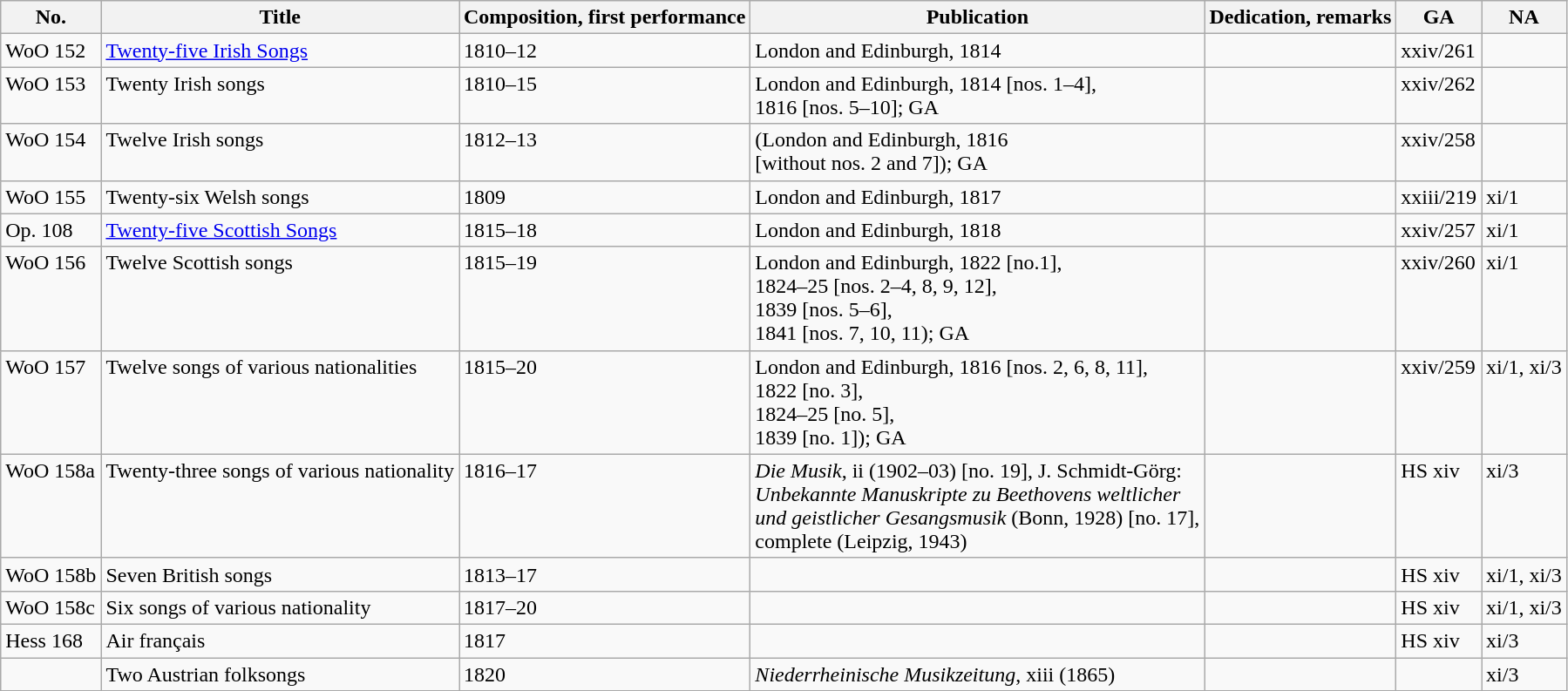<table class="wikitable sortable" style="text-align: left">
<tr>
<th>No.</th>
<th>Title</th>
<th>Composition, first performance</th>
<th>Publication</th>
<th>Dedication, remarks</th>
<th class="unsortable">GA</th>
<th class="unsortable">NA</th>
</tr>
<tr style="vertical-align: top">
<td>WoO 152</td>
<td><a href='#'>Twenty-five Irish Songs</a><br></td>
<td data-sort-value="1810">1810–12</td>
<td data-sort-value="1814">London and Edinburgh, 1814</td>
<td></td>
<td>xxiv/261</td>
<td></td>
</tr>
<tr style="vertical-align: top">
<td>WoO 153</td>
<td>Twenty Irish songs<br></td>
<td data-sort-value="1810">1810–15</td>
<td data-sort-value="1814">London and Edinburgh, 1814 [nos. 1–4],<br> 1816 [nos. 5–10]; GA</td>
<td></td>
<td>xxiv/262</td>
<td></td>
</tr>
<tr style="vertical-align: top">
<td>WoO 154</td>
<td>Twelve Irish songs<br></td>
<td data-sort-value="1812">1812–13</td>
<td data-sort-value="1816">(London and Edinburgh, 1816 <br>[without nos. 2 and 7]); GA</td>
<td></td>
<td>xxiv/258</td>
<td></td>
</tr>
<tr style="vertical-align: top">
<td>WoO 155</td>
<td>Twenty-six Welsh songs<br></td>
<td data-sort-value="1809">1809</td>
<td data-sort-value="1817">London and Edinburgh, 1817</td>
<td></td>
<td>xxiii/219</td>
<td>xi/1</td>
</tr>
<tr style="vertical-align: top">
<td>Op. 108</td>
<td><a href='#'>Twenty-five Scottish Songs</a><br></td>
<td data-sort-value="1815">1815–18</td>
<td data-sort-value="1818">London and Edinburgh, 1818</td>
<td></td>
<td>xxiv/257</td>
<td>xi/1</td>
</tr>
<tr style="vertical-align: top">
<td>WoO 156</td>
<td>Twelve Scottish songs<br></td>
<td data-sort-value="1815">1815–19</td>
<td data-sort-value="1822">London and Edinburgh, 1822 [no.1],<br>1824–25 [nos. 2–4, 8, 9, 12],<br>1839 [nos. 5–6],<br>1841 [nos. 7, 10, 11); GA</td>
<td></td>
<td>xxiv/260</td>
<td>xi/1</td>
</tr>
<tr style="vertical-align: top">
<td>WoO 157</td>
<td>Twelve songs of various nationalities<br></td>
<td data-sort-value="1815">1815–20</td>
<td data-sort-value="1816">London and Edinburgh, 1816 [nos. 2, 6, 8, 11],<br>1822 [no. 3],<br>1824–25 [no. 5],<br>1839 [no. 1]); GA</td>
<td></td>
<td>xxiv/259</td>
<td>xi/1, xi/3</td>
</tr>
<tr style="vertical-align: top">
<td nowrap>WoO 158a</td>
<td>Twenty-three songs of various nationality<br></td>
<td data-sort-value="1816">1816–17</td>
<td data-sort-value="1902"><em>Die Musik</em>, ii (1902–03) [no. 19], J. Schmidt-Görg:<br> <em>Unbekannte Manuskripte zu Beethovens weltlicher <br>und geistlicher Gesangsmusik</em> (Bonn, 1928) [no. 17],<br>complete (Leipzig, 1943)</td>
<td></td>
<td>HS xiv</td>
<td>xi/3</td>
</tr>
<tr style="vertical-align: top">
<td>WoO 158b</td>
<td>Seven British songs<br></td>
<td data-sort-value="1813">1813–17</td>
<td></td>
<td></td>
<td>HS xiv</td>
<td>xi/1, xi/3</td>
</tr>
<tr style="vertical-align: top">
<td>WoO 158c</td>
<td>Six songs of various nationality<br></td>
<td data-sort-value="1817">1817–20</td>
<td></td>
<td></td>
<td>HS xiv</td>
<td>xi/1, xi/3</td>
</tr>
<tr style="vertical-align: top">
<td>Hess 168</td>
<td>Air français</td>
<td data-sort-value="1817">1817</td>
<td></td>
<td></td>
<td>HS xiv</td>
<td>xi/3</td>
</tr>
<tr style="vertical-align: top">
<td></td>
<td>Two Austrian folksongs<br></td>
<td data-sort-value="1820">1820</td>
<td><em>Niederrheinische Musikzeitung</em>, xiii (1865)</td>
<td></td>
<td></td>
<td>xi/3</td>
</tr>
</table>
